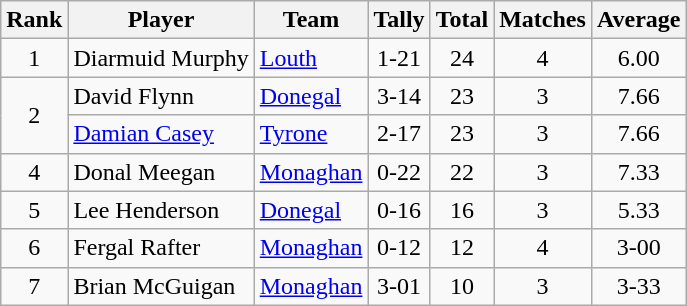<table class="wikitable">
<tr>
<th>Rank</th>
<th>Player</th>
<th>Team</th>
<th>Tally</th>
<th>Total</th>
<th>Matches</th>
<th>Average</th>
</tr>
<tr>
<td rowspan=1 align=center>1</td>
<td>Diarmuid Murphy</td>
<td><a href='#'>Louth</a></td>
<td align=center>1-21</td>
<td align=center>24</td>
<td align=center>4</td>
<td align=center>6.00</td>
</tr>
<tr>
<td rowspan=2 align=center>2</td>
<td>David Flynn</td>
<td><a href='#'>Donegal</a></td>
<td align=center>3-14</td>
<td align=center>23</td>
<td align=center>3</td>
<td align=center>7.66</td>
</tr>
<tr>
<td><a href='#'>Damian Casey</a></td>
<td><a href='#'>Tyrone</a></td>
<td align=center>2-17</td>
<td align=center>23</td>
<td align=center>3</td>
<td align=center>7.66</td>
</tr>
<tr>
<td rowspan=1 align=center>4</td>
<td>Donal Meegan</td>
<td><a href='#'>Monaghan</a></td>
<td align=center>0-22</td>
<td align=center>22</td>
<td align=center>3</td>
<td align=center>7.33</td>
</tr>
<tr>
<td rowspan=1 align=center>5</td>
<td>Lee Henderson</td>
<td><a href='#'>Donegal</a></td>
<td align=center>0-16</td>
<td align=center>16</td>
<td align=center>3</td>
<td align=center>5.33</td>
</tr>
<tr>
<td rowspan=1 align=center>6</td>
<td>Fergal Rafter</td>
<td><a href='#'>Monaghan</a></td>
<td align=center>0-12</td>
<td align=center>12</td>
<td align=center>4</td>
<td align=center>3-00</td>
</tr>
<tr>
<td rowspan=1 align=center>7</td>
<td>Brian McGuigan</td>
<td><a href='#'>Monaghan</a></td>
<td align=center>3-01</td>
<td align=center>10</td>
<td align=center>3</td>
<td align=center>3-33</td>
</tr>
</table>
